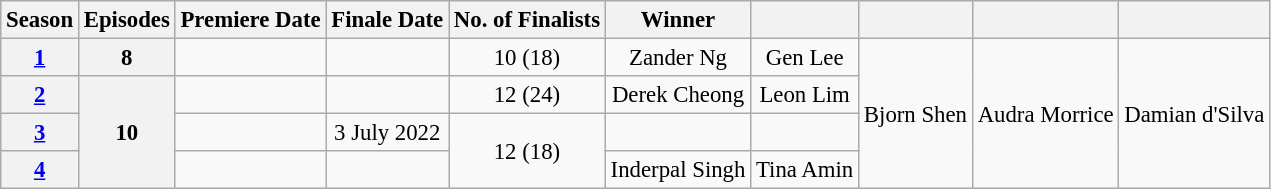<table class="wikitable" style="text-align:center; font-size:95%;">
<tr>
<th>Season</th>
<th>Episodes</th>
<th>Premiere Date</th>
<th>Finale Date</th>
<th>No. of Finalists</th>
<th>Winner</th>
<th></th>
<th></th>
<th></th>
<th></th>
</tr>
<tr>
<th><a href='#'>1</a></th>
<th>8</th>
<td></td>
<td></td>
<td>10 (18)</td>
<td>Zander Ng</td>
<td>Gen Lee</td>
<td rowspan="4">Bjorn Shen</td>
<td rowspan="4">Audra Morrice</td>
<td rowspan="4">Damian d'Silva</td>
</tr>
<tr>
<th><a href='#'>2</a></th>
<th rowspan="3">10</th>
<td></td>
<td></td>
<td>12 (24)</td>
<td>Derek Cheong</td>
<td>Leon Lim</td>
</tr>
<tr>
<th><a href='#'>3</a></th>
<td></td>
<td>3 July 2022</td>
<td rowspan="2">12 (18)</td>
<td></td>
<td></td>
</tr>
<tr>
<th><a href='#'>4</a></th>
<td></td>
<td></td>
<td>Inderpal Singh</td>
<td>Tina Amin</td>
</tr>
</table>
